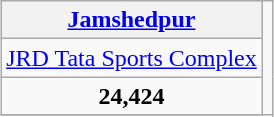<table class="wikitable" style="text-align:center; margin:0.2em auto;">
<tr>
<th><a href='#'>Jamshedpur</a></th>
<td rowspan="4"></td>
</tr>
<tr>
<td><a href='#'>JRD Tata Sports Complex</a></td>
</tr>
<tr>
<td><strong>24,424</strong></td>
</tr>
<tr>
</tr>
</table>
